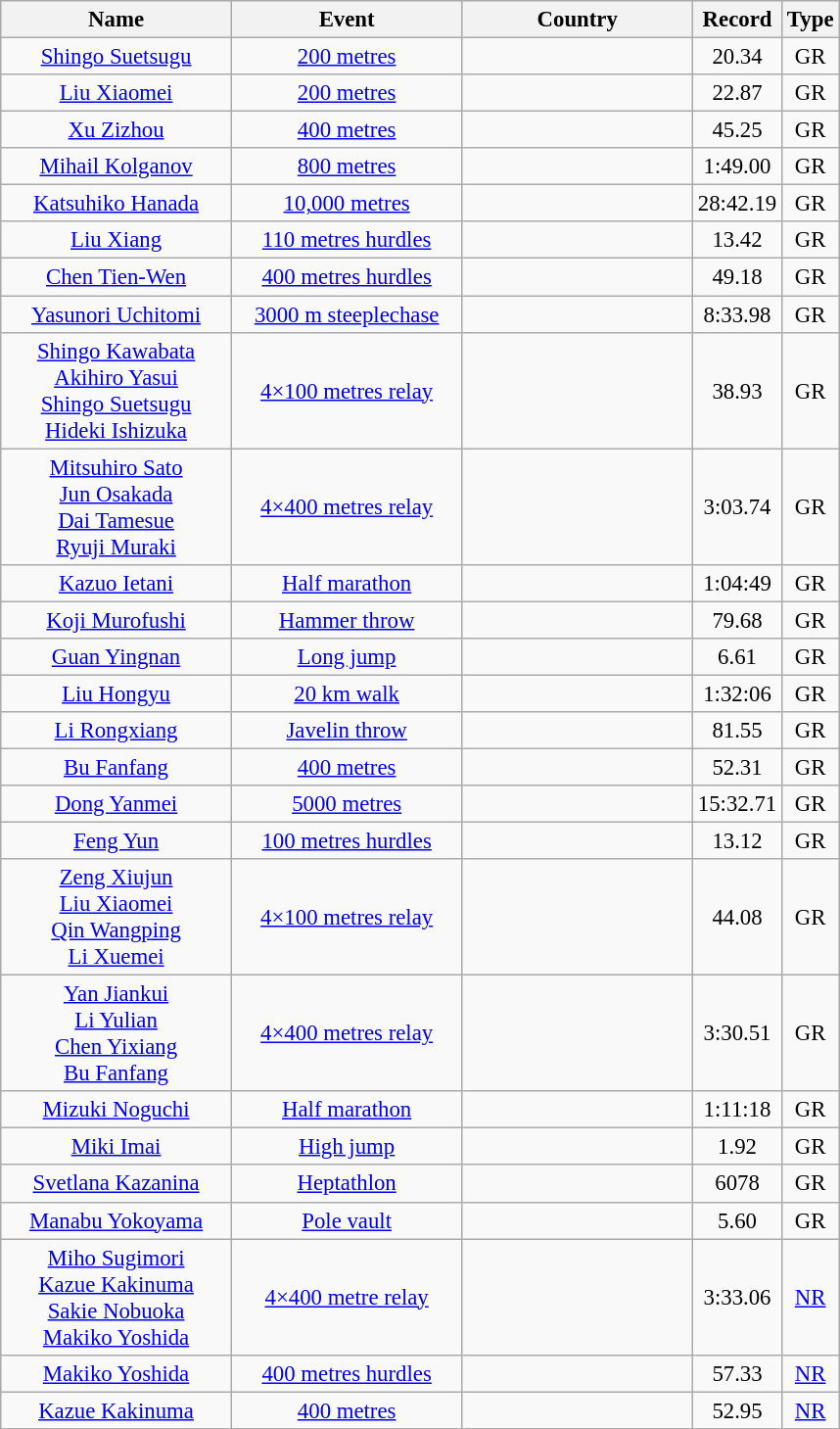<table class="wikitable sortable" style="text-align: center; font-size:95%">
<tr>
<th width="150">Name</th>
<th width="150">Event</th>
<th width="150">Country</th>
<th width="25">Record</th>
<th width="25">Type</th>
</tr>
<tr>
<td><a href='#'>Shingo Suetsugu</a></td>
<td><a href='#'>200 metres</a></td>
<td></td>
<td>20.34</td>
<td>GR</td>
</tr>
<tr>
<td><a href='#'>Liu Xiaomei</a></td>
<td><a href='#'>200 metres</a></td>
<td></td>
<td>22.87</td>
<td>GR</td>
</tr>
<tr>
<td><a href='#'>Xu Zizhou</a></td>
<td><a href='#'>400 metres</a></td>
<td></td>
<td>45.25</td>
<td>GR</td>
</tr>
<tr>
<td><a href='#'>Mihail Kolganov</a></td>
<td><a href='#'>800 metres</a></td>
<td></td>
<td>1:49.00</td>
<td>GR</td>
</tr>
<tr>
<td><a href='#'>Katsuhiko Hanada</a></td>
<td><a href='#'>10,000 metres</a></td>
<td></td>
<td>28:42.19</td>
<td>GR</td>
</tr>
<tr>
<td><a href='#'>Liu Xiang</a></td>
<td><a href='#'>110 metres hurdles</a></td>
<td></td>
<td>13.42</td>
<td>GR</td>
</tr>
<tr>
<td><a href='#'>Chen Tien-Wen</a></td>
<td><a href='#'>400 metres hurdles</a></td>
<td></td>
<td>49.18</td>
<td>GR</td>
</tr>
<tr>
<td><a href='#'>Yasunori Uchitomi</a></td>
<td><a href='#'>3000 m steeplechase</a></td>
<td></td>
<td>8:33.98</td>
<td>GR</td>
</tr>
<tr>
<td><a href='#'>Shingo Kawabata</a><br><a href='#'>Akihiro Yasui</a><br><a href='#'>Shingo Suetsugu</a><br><a href='#'>Hideki Ishizuka</a></td>
<td><a href='#'>4×100 metres relay</a></td>
<td></td>
<td>38.93</td>
<td>GR</td>
</tr>
<tr>
<td><a href='#'>Mitsuhiro Sato</a><br><a href='#'>Jun Osakada</a><br><a href='#'>Dai Tamesue</a><br><a href='#'>Ryuji Muraki</a></td>
<td><a href='#'>4×400 metres relay</a></td>
<td></td>
<td>3:03.74</td>
<td>GR</td>
</tr>
<tr>
<td><a href='#'>Kazuo Ietani</a></td>
<td><a href='#'>Half marathon</a></td>
<td></td>
<td>1:04:49</td>
<td>GR</td>
</tr>
<tr>
<td><a href='#'>Koji Murofushi</a></td>
<td><a href='#'>Hammer throw</a></td>
<td></td>
<td>79.68</td>
<td>GR</td>
</tr>
<tr>
<td><a href='#'>Guan Yingnan</a></td>
<td><a href='#'>Long jump</a></td>
<td></td>
<td>6.61</td>
<td>GR</td>
</tr>
<tr>
<td><a href='#'>Liu Hongyu</a></td>
<td><a href='#'>20 km walk</a></td>
<td></td>
<td>1:32:06</td>
<td>GR</td>
</tr>
<tr>
<td><a href='#'>Li Rongxiang</a></td>
<td><a href='#'>Javelin throw</a></td>
<td></td>
<td>81.55</td>
<td>GR</td>
</tr>
<tr>
<td><a href='#'>Bu Fanfang</a></td>
<td><a href='#'>400 metres</a></td>
<td></td>
<td>52.31</td>
<td>GR</td>
</tr>
<tr>
<td><a href='#'>Dong Yanmei</a></td>
<td><a href='#'>5000 metres</a></td>
<td></td>
<td>15:32.71</td>
<td>GR</td>
</tr>
<tr>
<td><a href='#'>Feng Yun</a></td>
<td><a href='#'>100 metres hurdles</a></td>
<td></td>
<td>13.12</td>
<td>GR</td>
</tr>
<tr>
<td><a href='#'>Zeng Xiujun</a><br><a href='#'>Liu Xiaomei</a><br><a href='#'>Qin Wangping</a><br><a href='#'>Li Xuemei</a></td>
<td><a href='#'>4×100 metres relay</a></td>
<td></td>
<td>44.08</td>
<td>GR</td>
</tr>
<tr>
<td><a href='#'>Yan Jiankui</a><br><a href='#'>Li Yulian</a><br><a href='#'>Chen Yixiang</a><br><a href='#'>Bu Fanfang</a></td>
<td><a href='#'>4×400 metres relay</a></td>
<td></td>
<td>3:30.51</td>
<td>GR</td>
</tr>
<tr>
<td><a href='#'>Mizuki Noguchi</a></td>
<td><a href='#'>Half marathon</a></td>
<td></td>
<td>1:11:18</td>
<td>GR</td>
</tr>
<tr>
<td><a href='#'>Miki Imai</a></td>
<td><a href='#'>High jump</a></td>
<td></td>
<td>1.92</td>
<td>GR</td>
</tr>
<tr>
<td><a href='#'>Svetlana Kazanina</a></td>
<td><a href='#'>Heptathlon</a></td>
<td></td>
<td>6078</td>
<td>GR</td>
</tr>
<tr>
<td><a href='#'>Manabu Yokoyama</a></td>
<td><a href='#'>Pole vault</a></td>
<td></td>
<td>5.60</td>
<td>GR</td>
</tr>
<tr>
<td><a href='#'>Miho Sugimori</a><br><a href='#'>Kazue Kakinuma</a><br><a href='#'>Sakie Nobuoka</a><br><a href='#'>Makiko Yoshida</a></td>
<td><a href='#'>4×400 metre relay</a></td>
<td></td>
<td>3:33.06</td>
<td><a href='#'>NR</a></td>
</tr>
<tr>
<td><a href='#'>Makiko Yoshida</a></td>
<td><a href='#'>400 metres hurdles</a></td>
<td></td>
<td>57.33</td>
<td><a href='#'>NR</a></td>
</tr>
<tr>
<td><a href='#'>Kazue Kakinuma</a></td>
<td><a href='#'>400 metres</a></td>
<td></td>
<td>52.95</td>
<td><a href='#'>NR</a></td>
</tr>
</table>
